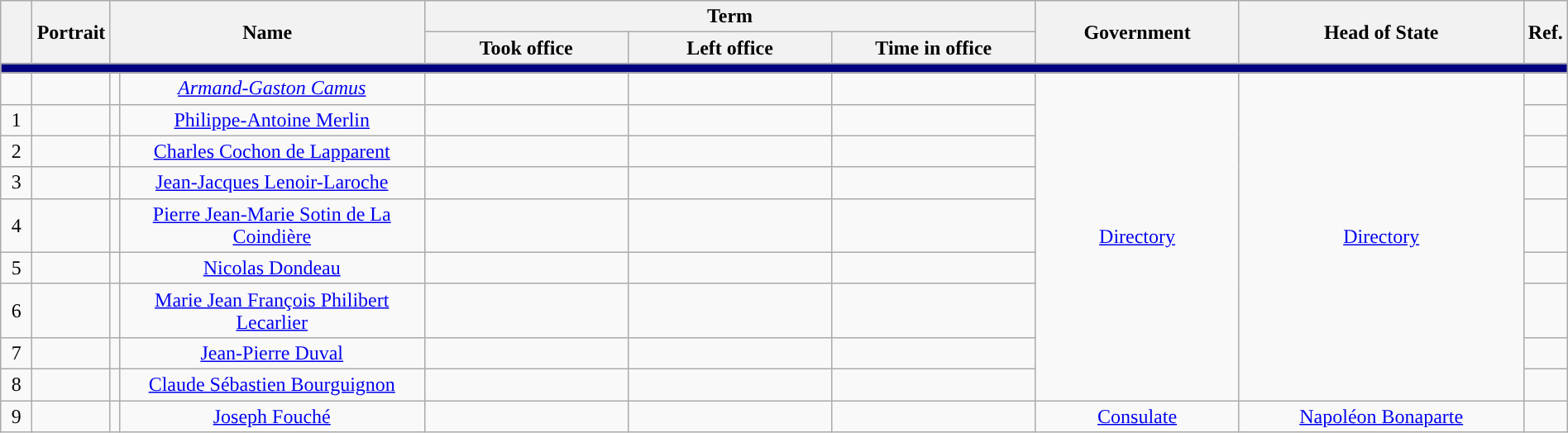<table class="wikitable" style="text-align:center; width:100%">
<tr>
<th style="width:2%" rowspan=2></th>
<th style="width:5%" rowspan=2>Portrait</th>
<th style="width:20%" rowspan=2, colspan=2>Name</th>
<th colspan=3>Term</th>
<th style="width:13%" rowspan=2>Government</th>
<th rowspan=2>Head of State</th>
<th style="width:2%" rowspan=2>Ref.</th>
</tr>
<tr>
<th style="width:13%">Took office</th>
<th style="width:13%">Left office</th>
<th style="width:13%">Time in office</th>
</tr>
<tr bgcolor="navy">
<td colspan=10></td>
</tr>
<tr>
<td></td>
<td></td>
<td style="background:"></td>
<td><em><a href='#'>Armand-Gaston Camus</a></em></td>
<td><br><small><em></em></small></td>
<td><br><small><em></em></small></td>
<td></td>
<td rowspan=10><a href='#'>Directory</a></td>
<td rowspan=10><a href='#'>Directory</a></td>
<td></td>
</tr>
<tr>
<td>1</td>
<td></td>
<td style="background:"></td>
<td><a href='#'>Philippe-Antoine Merlin</a></td>
<td><br><small><em></em></small></td>
<td><br><small><em></em></small></td>
<td></td>
<td></td>
</tr>
<tr>
<td>2</td>
<td></td>
<td style="background:"></td>
<td><a href='#'>Charles Cochon de Lapparent</a></td>
<td><br><small><em></em></small></td>
<td><br><small><em></em></small></td>
<td></td>
<td></td>
</tr>
<tr>
<td>3</td>
<td></td>
<td style="background:"></td>
<td><a href='#'>Jean-Jacques Lenoir-Laroche</a></td>
<td><br><small><em></em></small></td>
<td><br><small><em></em></small></td>
<td></td>
<td></td>
</tr>
<tr>
<td>4</td>
<td></td>
<td style="background:"></td>
<td><a href='#'>Pierre Jean-Marie Sotin de La Coindière</a></td>
<td><br><small><em></em></small></td>
<td><br><small><em></em></small></td>
<td></td>
<td></td>
</tr>
<tr>
<td>5</td>
<td></td>
<td style="background:"></td>
<td><a href='#'>Nicolas Dondeau</a></td>
<td><br><small><em></em></small></td>
<td><br><small><em></em></small></td>
<td></td>
<td></td>
</tr>
<tr>
<td>6</td>
<td></td>
<td style="background:"></td>
<td><a href='#'>Marie Jean François Philibert Lecarlier</a></td>
<td><br><small><em></em></small></td>
<td><br><small><em></em></small></td>
<td></td>
<td></td>
</tr>
<tr>
<td>7</td>
<td></td>
<td style="background:"></td>
<td><a href='#'>Jean-Pierre Duval</a></td>
<td><br><small><em></em></small></td>
<td><br><small><em></em></small></td>
<td></td>
<td></td>
</tr>
<tr>
<td>8</td>
<td></td>
<td style="background:"></td>
<td><a href='#'>Claude Sébastien Bourguignon</a></td>
<td><br><small><em></em></small></td>
<td><br><small><em></em></small></td>
<td></td>
<td></td>
</tr>
<tr>
<td rowspan=2>9</td>
<td rowspan=2></td>
<td rowspan=2 style="background:"></td>
<td rowspan=2><a href='#'>Joseph Fouché</a></td>
<td rowspan=2><br><small><em></em></small></td>
<td rowspan=2><br><small><em></em></small></td>
<td rowspan=2></td>
<td rowspan=2></td>
</tr>
<tr>
<td><a href='#'>Consulate</a></td>
<td><a href='#'>Napoléon Bonaparte</a></td>
</tr>
</table>
